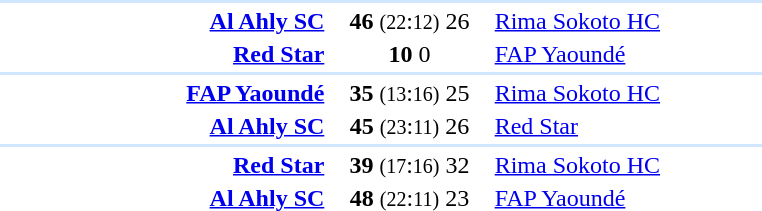<table style="text-align:center" width=550>
<tr>
<th width=5%></th>
<th width=25%></th>
<th width=15%></th>
<th width=25%></th>
<th width=5%></th>
</tr>
<tr align="left" bgcolor=#D0E7FF>
<td colspan=4></td>
</tr>
<tr>
<td></td>
<td align="right"><strong><a href='#'>Al Ahly SC</a></strong> </td>
<td><strong>46</strong> <small>(22</small>:<small>12)</small> 26</td>
<td align=left> <a href='#'>Rima Sokoto HC</a></td>
<td></td>
</tr>
<tr>
<td></td>
<td align="right"><strong><a href='#'>Red Star</a></strong> </td>
<td><strong>10</strong> 0</td>
<td align=left> <a href='#'>FAP Yaoundé</a></td>
<td></td>
</tr>
<tr align="left" bgcolor=#D0E7FF>
<td colspan=4></td>
</tr>
<tr>
<td></td>
<td align="right"><strong><a href='#'>FAP Yaoundé</a></strong> </td>
<td><strong>35</strong> <small>(13</small>:<small>16)</small> 25</td>
<td align=left> <a href='#'>Rima Sokoto HC</a></td>
<td></td>
</tr>
<tr>
<td></td>
<td align="right"><strong><a href='#'>Al Ahly SC</a></strong> </td>
<td><strong> 45</strong>  <small>(23</small>:<small>11)</small> 26</td>
<td align=left> <a href='#'>Red Star</a></td>
<td></td>
</tr>
<tr align="left" bgcolor=#D0E7FF>
<td colspan=4></td>
</tr>
<tr>
<td></td>
<td align="right"><strong><a href='#'>Red Star</a></strong> </td>
<td><strong>39</strong> <small>(17</small>:<small>16)</small> 32</td>
<td align=left> <a href='#'>Rima Sokoto HC</a></td>
<td></td>
</tr>
<tr>
<td></td>
<td align="right"><strong><a href='#'>Al Ahly SC</a></strong> </td>
<td><strong>48</strong> <small>(22</small>:<small>11)</small> 23</td>
<td align=left> <a href='#'>FAP Yaoundé</a></td>
<td></td>
</tr>
</table>
